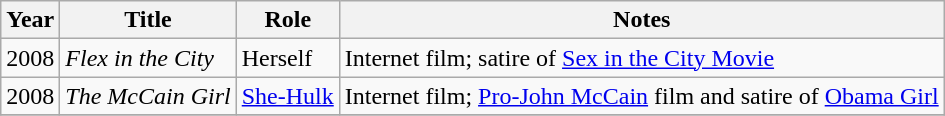<table class="wikitable sortable">
<tr>
<th>Year</th>
<th>Title</th>
<th>Role</th>
<th>Notes</th>
</tr>
<tr>
<td>2008</td>
<td><em>Flex in the City</em></td>
<td>Herself</td>
<td>Internet film; satire of <a href='#'>Sex in the City Movie</a></td>
</tr>
<tr>
<td>2008</td>
<td><em>The McCain Girl</em></td>
<td><a href='#'>She-Hulk</a></td>
<td>Internet film; <a href='#'>Pro-John McCain</a> film and satire of <a href='#'>Obama Girl</a></td>
</tr>
<tr>
</tr>
</table>
